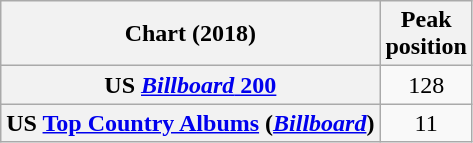<table class="wikitable sortable plainrowheaders" style="text-align:center">
<tr>
<th scope="col">Chart (2018)</th>
<th scope="col">Peak<br> position</th>
</tr>
<tr>
<th scope="row">US <a href='#'><em>Billboard</em> 200</a></th>
<td>128</td>
</tr>
<tr>
<th scope="row">US <a href='#'>Top Country Albums</a> (<em><a href='#'>Billboard</a></em>)</th>
<td>11</td>
</tr>
</table>
